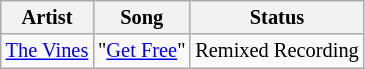<table class="sortable wikitable"  style="font-size:85%">
<tr>
<th>Artist</th>
<th>Song</th>
<th>Status</th>
</tr>
<tr>
<td> <a href='#'>The Vines</a></td>
<td>"<a href='#'>Get Free</a>"</td>
<td>Remixed Recording</td>
</tr>
</table>
